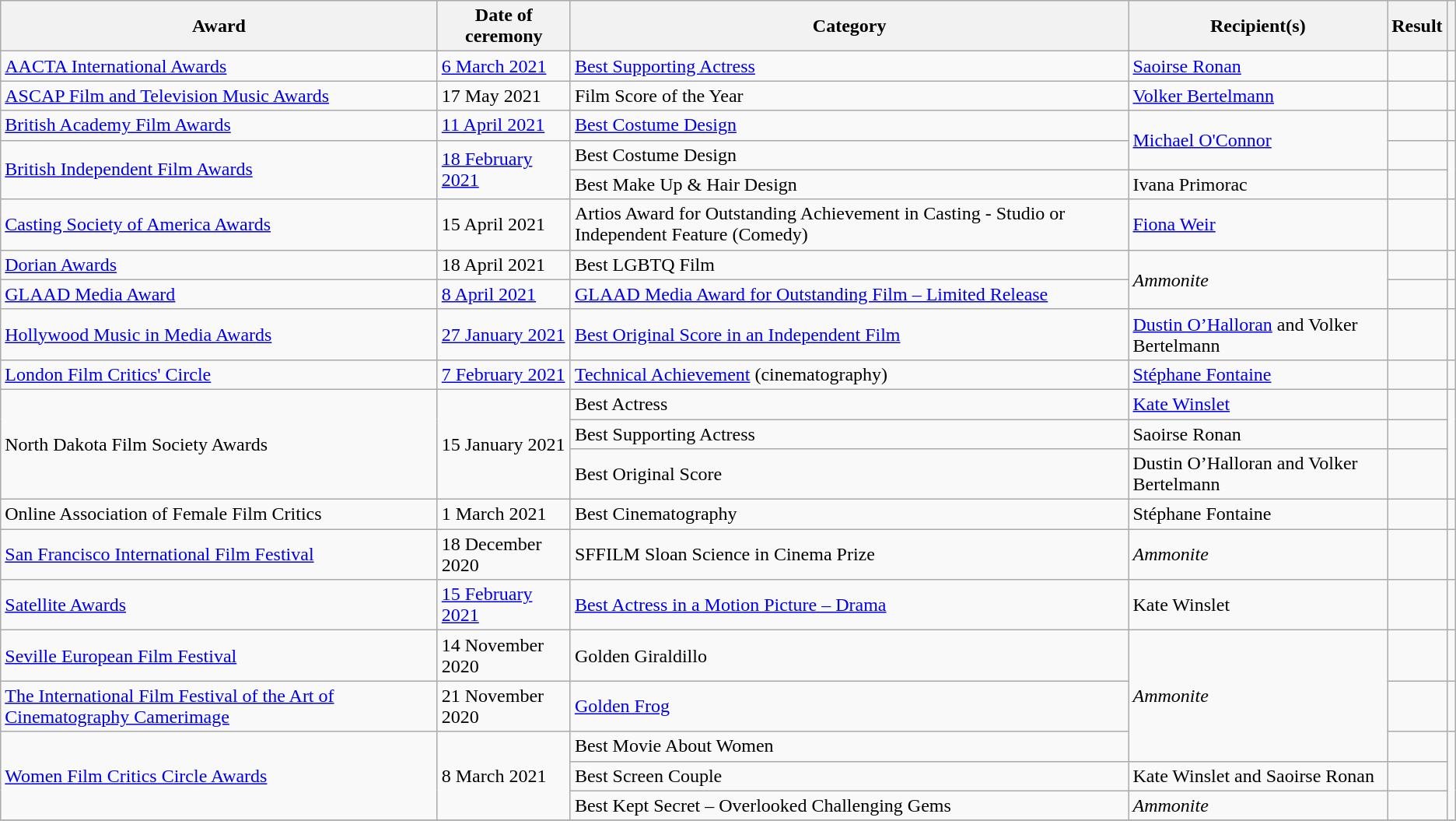<table class="wikitable sortable plainrowheaders">
<tr>
<th scope="col">Award</th>
<th scope="col">Date of ceremony</th>
<th scope="col">Category</th>
<th scope="col">Recipient(s)</th>
<th scope="col">Result</th>
<th scope="col" class="unsortable"></th>
</tr>
<tr>
<td><a href='#'>AACTA International Awards</a></td>
<td><a href='#'>6 March 2021</a></td>
<td><a href='#'>Best Supporting Actress</a></td>
<td><a href='#'>Saoirse Ronan</a></td>
<td></td>
<td align="center"></td>
</tr>
<tr>
<td><a href='#'>ASCAP Film and Television Music Awards</a></td>
<td>17 May 2021</td>
<td>Film Score of the Year</td>
<td><a href='#'>Volker Bertelmann</a></td>
<td></td>
<td align="center"></td>
</tr>
<tr>
<td><a href='#'>British Academy Film Awards</a></td>
<td><a href='#'>11 April 2021</a></td>
<td><a href='#'>Best Costume Design</a></td>
<td rowspan="2"><a href='#'>Michael O'Connor</a></td>
<td></td>
<td align="center"></td>
</tr>
<tr>
<td rowspan=2><a href='#'>British Independent Film Awards</a></td>
<td rowspan=2><a href='#'>18 February 2021</a></td>
<td>Best Costume Design</td>
<td></td>
<td rowspan=2 align="center"></td>
</tr>
<tr>
<td>Best Make Up & Hair Design</td>
<td>Ivana Primorac</td>
<td></td>
</tr>
<tr>
<td><a href='#'>Casting Society of America Awards</a></td>
<td>15 April 2021</td>
<td>Artios Award for Outstanding Achievement in Casting - Studio or Independent Feature (Comedy)</td>
<td><a href='#'>Fiona Weir</a></td>
<td></td>
<td align="center"></td>
</tr>
<tr>
<td><a href='#'>Dorian Awards</a></td>
<td>18 April 2021</td>
<td>Best LGBTQ Film</td>
<td rowspan="2"><em>Ammonite</em></td>
<td></td>
<td align="center"></td>
</tr>
<tr>
<td><a href='#'>GLAAD Media Award</a></td>
<td><a href='#'>8 April 2021</a></td>
<td><a href='#'>GLAAD Media Award for Outstanding Film – Limited Release</a></td>
<td></td>
<td align="center"></td>
</tr>
<tr>
<td><a href='#'>Hollywood Music in Media Awards</a></td>
<td><a href='#'>27 January 2021</a></td>
<td><a href='#'>Best Original Score in an Independent Film</a></td>
<td><a href='#'>Dustin O’Halloran</a> and Volker Bertelmann</td>
<td></td>
<td align="center"></td>
</tr>
<tr>
<td><a href='#'>London Film Critics' Circle</a></td>
<td><a href='#'>7 February 2021</a></td>
<td><a href='#'>Technical Achievement</a> (cinematography)</td>
<td><a href='#'>Stéphane Fontaine</a></td>
<td></td>
<td align="center"></td>
</tr>
<tr>
<td rowspan=3>North Dakota Film Society Awards</td>
<td rowspan=3>15 January 2021</td>
<td>Best Actress</td>
<td><a href='#'>Kate Winslet</a></td>
<td></td>
<td rowspan=3 align="center"></td>
</tr>
<tr>
<td>Best Supporting Actress</td>
<td>Saoirse Ronan</td>
<td></td>
</tr>
<tr>
<td>Best Original Score</td>
<td>Dustin O’Halloran and Volker Bertelmann</td>
<td></td>
</tr>
<tr>
<td>Online Association of Female Film Critics</td>
<td>1 March 2021</td>
<td>Best Cinematography</td>
<td>Stéphane Fontaine</td>
<td></td>
<td align="center"></td>
</tr>
<tr>
<td><a href='#'>San Francisco International Film Festival</a></td>
<td>18 December 2020</td>
<td>SFFILM Sloan Science in Cinema Prize</td>
<td><em>Ammonite</em></td>
<td></td>
<td align="center"></td>
</tr>
<tr>
<td><a href='#'>Satellite Awards</a></td>
<td><a href='#'>15 February 2021</a></td>
<td><a href='#'>Best Actress in a Motion Picture – Drama</a></td>
<td>Kate Winslet</td>
<td></td>
<td align="center"></td>
</tr>
<tr>
<td><a href='#'>Seville European Film Festival</a></td>
<td>14 November 2020</td>
<td>Golden Giraldillo</td>
<td rowspan="3"><em>Ammonite</em></td>
<td></td>
<td align="center"></td>
</tr>
<tr>
<td><a href='#'>The International Film Festival of the Art of Cinematography Camerimage</a></td>
<td>21 November 2020</td>
<td><a href='#'>Golden Frog</a></td>
<td></td>
<td align="center"></td>
</tr>
<tr>
<td rowspan=3><a href='#'>Women Film Critics Circle Awards</a></td>
<td rowspan=3>8 March 2021</td>
<td>Best Movie About Women</td>
<td></td>
<td rowspan=3 align="center"></td>
</tr>
<tr>
<td>Best Screen Couple</td>
<td>Kate Winslet and Saoirse Ronan</td>
<td></td>
</tr>
<tr>
<td>Best Kept Secret – Overlooked Challenging Gems</td>
<td><em>Ammonite</em></td>
<td></td>
</tr>
<tr>
</tr>
</table>
